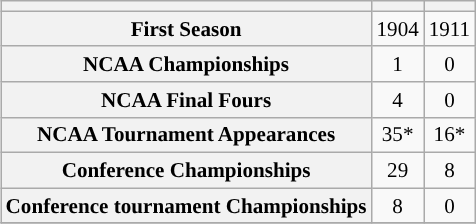<table class="wikitable" style="float:right; clear:right; margin-left:1em; font-size:88%;">
<tr>
<th></th>
<th><a href='#'></a></th>
<th><a href='#'></a></th>
</tr>
<tr>
<th scope=row>First Season</th>
<td align=center>1904</td>
<td align=center>1911</td>
</tr>
<tr>
<th scope=row>NCAA Championships</th>
<td align=center>1</td>
<td align=center>0</td>
</tr>
<tr>
<th scope=row>NCAA Final Fours</th>
<td align=center>4</td>
<td align=center>0</td>
</tr>
<tr>
<th scope=row>NCAA Tournament Appearances</th>
<td align=center>35*</td>
<td align=center>16*</td>
</tr>
<tr>
<th scope=row>Conference Championships</th>
<td align=center>29</td>
<td align=center>8</td>
</tr>
<tr>
<th scope=row>Conference tournament Championships</th>
<td align=center>8</td>
<td align=center>0</td>
</tr>
<tr>
</tr>
</table>
